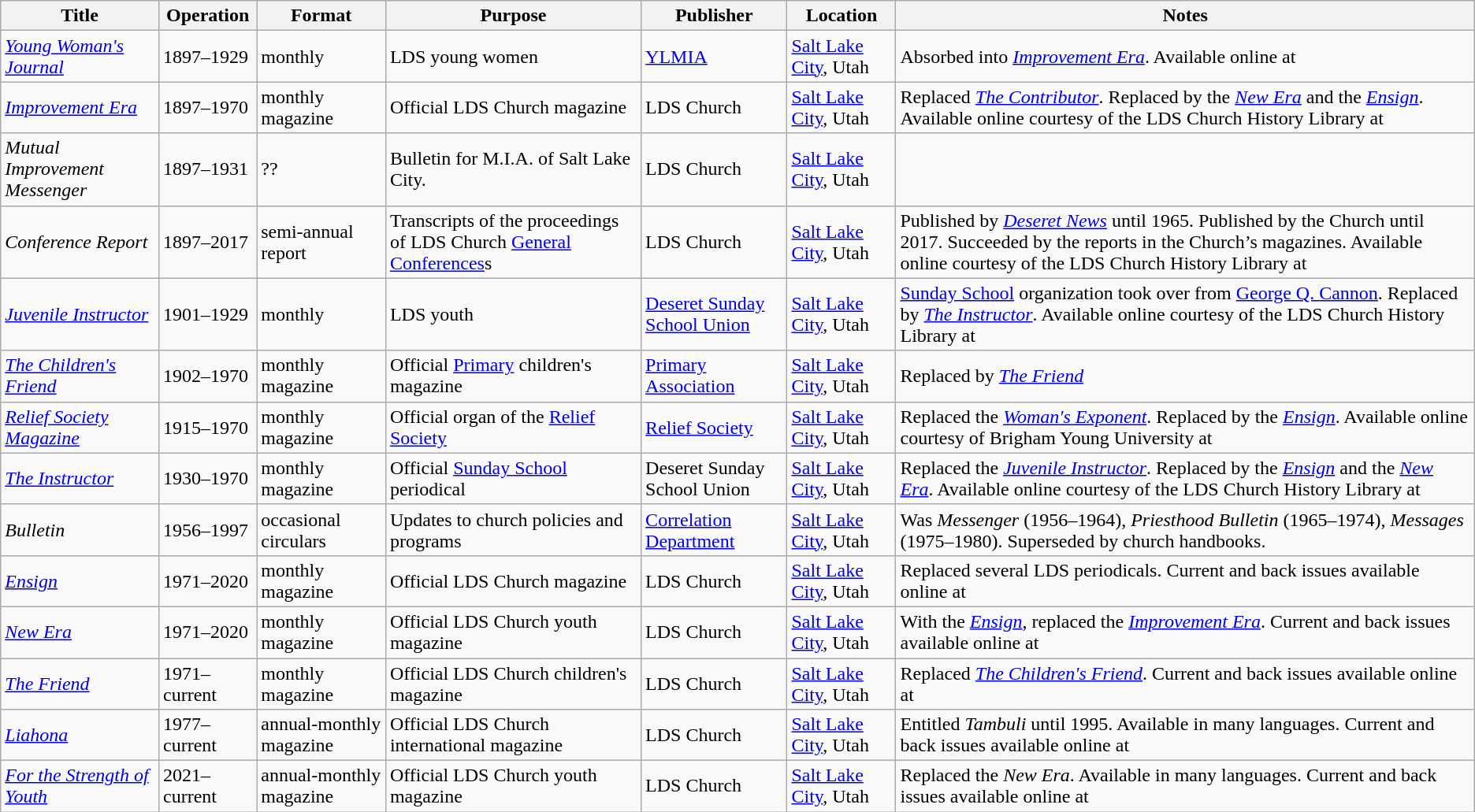<table class="wikitable sortable">
<tr>
<th>Title</th>
<th>Operation</th>
<th>Format</th>
<th>Purpose</th>
<th>Publisher</th>
<th>Location</th>
<th>Notes</th>
</tr>
<tr>
<td><em><a href='#'>Young Woman's Journal</a></em></td>
<td>1897–1929</td>
<td>monthly</td>
<td>LDS young women</td>
<td><a href='#'>YLMIA</a></td>
<td><a href='#'>Salt Lake City</a>, Utah</td>
<td>Absorbed into <em><a href='#'>Improvement Era</a></em>. Available online at </td>
</tr>
<tr>
<td><em><a href='#'>Improvement Era</a></em></td>
<td>1897–1970</td>
<td>monthly magazine</td>
<td>Official LDS Church magazine</td>
<td>LDS Church</td>
<td><a href='#'>Salt Lake City</a>, Utah</td>
<td>Replaced <em><a href='#'>The Contributor</a></em>. Replaced by the <em><a href='#'>New Era</a></em> and the <em><a href='#'>Ensign</a></em>. Available online courtesy of the LDS Church History Library at </td>
</tr>
<tr>
<td><em>Mutual Improvement Messenger</em></td>
<td>1897–1931</td>
<td>??</td>
<td>Bulletin for M.I.A. of Salt Lake City.</td>
<td>LDS Church</td>
<td><a href='#'>Salt Lake City</a>, Utah</td>
<td></td>
</tr>
<tr>
<td><em>Conference Report</em></td>
<td>1897–2017</td>
<td>semi-annual report</td>
<td>Transcripts of the proceedings of LDS Church <a href='#'>General Conferences</a>s</td>
<td>LDS Church</td>
<td><a href='#'>Salt Lake City</a>, Utah</td>
<td>Published by <em><a href='#'>Deseret News</a></em> until 1965. Published by the Church until 2017. Succeeded by the reports in the Church’s magazines. Available online courtesy of the LDS Church History Library at </td>
</tr>
<tr>
<td><em><a href='#'>Juvenile Instructor</a></em></td>
<td>1901–1929</td>
<td>monthly</td>
<td>LDS youth</td>
<td><a href='#'>Deseret Sunday School Union</a></td>
<td><a href='#'>Salt Lake City</a>, Utah</td>
<td><a href='#'>Sunday School</a> organization took over from <a href='#'>George Q. Cannon</a>. Replaced by <em><a href='#'>The Instructor</a></em>. Available online courtesy of the LDS Church History Library at </td>
</tr>
<tr>
<td><em><a href='#'>The Children's Friend</a></em></td>
<td>1902–1970</td>
<td>monthly magazine</td>
<td>Official <a href='#'>Primary</a> children's magazine</td>
<td><a href='#'>Primary Association</a></td>
<td><a href='#'>Salt Lake City</a>, Utah</td>
<td>Replaced by <em><a href='#'>The Friend</a></em></td>
</tr>
<tr>
<td><em><a href='#'>Relief Society Magazine</a></em></td>
<td>1915–1970</td>
<td>monthly magazine</td>
<td>Official organ of the <a href='#'>Relief Society</a></td>
<td><a href='#'>Relief Society</a></td>
<td><a href='#'>Salt Lake City</a>, Utah</td>
<td>Replaced the <em><a href='#'>Woman's Exponent</a></em>. Replaced by the <em><a href='#'>Ensign</a></em>. Available online courtesy of Brigham Young University at </td>
</tr>
<tr>
<td><em><a href='#'>The Instructor</a></em></td>
<td>1930–1970</td>
<td>monthly magazine</td>
<td>Official <a href='#'>Sunday School</a> periodical</td>
<td>Deseret Sunday School Union</td>
<td><a href='#'>Salt Lake City</a>, Utah</td>
<td>Replaced the <em><a href='#'>Juvenile Instructor</a></em>. Replaced by the <em><a href='#'>Ensign</a></em> and the <em><a href='#'>New Era</a></em>. Available online courtesy of the LDS Church History Library at </td>
</tr>
<tr>
<td><em>Bulletin</em></td>
<td>1956–1997 </td>
<td>occasional circulars</td>
<td>Updates to church policies and programs</td>
<td><a href='#'>Correlation Department</a></td>
<td><a href='#'>Salt Lake City</a>, Utah</td>
<td>Was <em>Messenger</em> (1956–1964), <em>Priesthood Bulletin</em> (1965–1974), <em>Messages</em> (1975–1980).  Superseded by church handbooks.</td>
</tr>
<tr>
<td><em><a href='#'>Ensign</a></em></td>
<td>1971–2020</td>
<td>monthly magazine</td>
<td>Official LDS Church magazine</td>
<td>LDS Church</td>
<td><a href='#'>Salt Lake City</a>, Utah</td>
<td>Replaced several LDS periodicals. Current and back issues available online at </td>
</tr>
<tr>
<td><em><a href='#'>New Era</a></em></td>
<td>1971–2020</td>
<td>monthly magazine</td>
<td>Official LDS Church youth magazine</td>
<td>LDS Church</td>
<td><a href='#'>Salt Lake City</a>, Utah</td>
<td>With the <em><a href='#'>Ensign</a></em>, replaced the <em><a href='#'>Improvement Era</a></em>. Current and back issues available online at </td>
</tr>
<tr>
<td><em><a href='#'>The Friend</a></em></td>
<td>1971–current</td>
<td>monthly magazine</td>
<td>Official LDS Church children's magazine</td>
<td>LDS Church</td>
<td><a href='#'>Salt Lake City</a>, Utah</td>
<td>Replaced <em><a href='#'>The Children's Friend</a></em>. Current and back issues available online at </td>
</tr>
<tr>
<td><em><a href='#'>Liahona</a></em></td>
<td>1977–current</td>
<td>annual-monthly magazine</td>
<td>Official LDS Church international magazine</td>
<td>LDS Church</td>
<td><a href='#'>Salt Lake City</a>, Utah</td>
<td>Entitled <em>Tambuli</em> until 1995.  Available in many languages. Current and back issues available online at </td>
</tr>
<tr>
<td><em><a href='#'>For the Strength of Youth</a></em></td>
<td>2021–current</td>
<td>annual-monthly magazine</td>
<td>Official LDS Church youth magazine</td>
<td>LDS Church</td>
<td><a href='#'>Salt Lake City</a>, Utah</td>
<td>Replaced the <em>New Era</em>. Available in many languages. Current and back issues available online at </td>
</tr>
</table>
